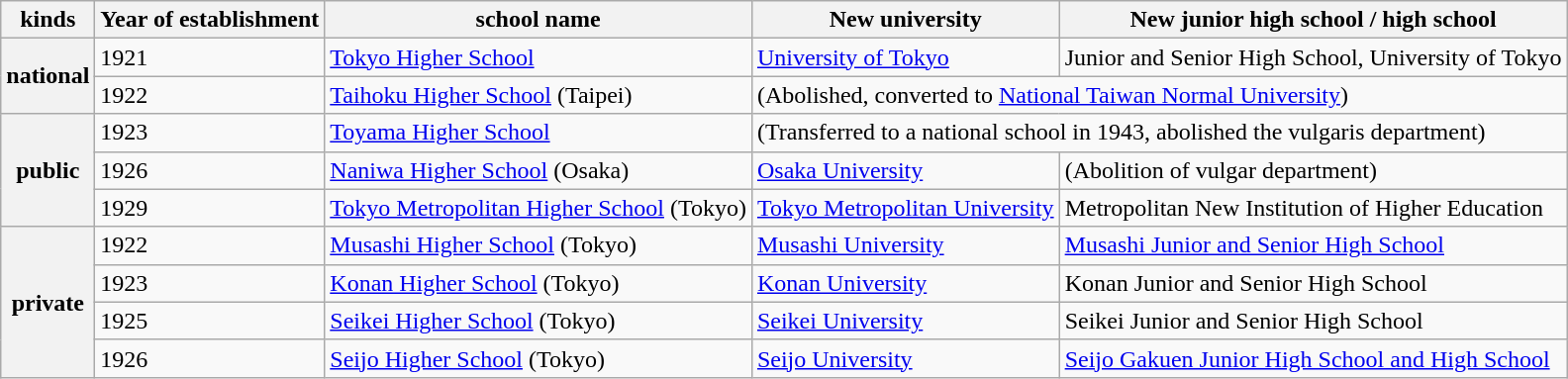<table class="wikitable">
<tr>
<th>kinds</th>
<th>Year of establishment</th>
<th>school name</th>
<th>New university</th>
<th>New junior high school / high school</th>
</tr>
<tr>
<th rowspan="2">national</th>
<td>1921</td>
<td><a href='#'>Tokyo Higher School</a></td>
<td><a href='#'>University of Tokyo</a></td>
<td>Junior and Senior High School, University of Tokyo</td>
</tr>
<tr>
<td>1922</td>
<td><a href='#'>Taihoku Higher School</a> (Taipei)</td>
<td colspan="2">(Abolished, converted to <a href='#'>National Taiwan Normal University</a>)</td>
</tr>
<tr>
<th rowspan="3">public</th>
<td>1923</td>
<td><a href='#'>Toyama Higher School</a></td>
<td colspan="2">(Transferred to a national school in 1943, abolished the vulgaris department)</td>
</tr>
<tr>
<td>1926</td>
<td><a href='#'>Naniwa Higher School</a> (Osaka)</td>
<td><a href='#'>Osaka University</a></td>
<td>(Abolition of vulgar department)</td>
</tr>
<tr>
<td>1929</td>
<td><a href='#'>Tokyo Metropolitan Higher School</a> (Tokyo)</td>
<td><a href='#'>Tokyo Metropolitan University</a></td>
<td>Metropolitan New Institution of Higher Education</td>
</tr>
<tr>
<th rowspan="4">private</th>
<td>1922</td>
<td><a href='#'>Musashi Higher School</a> (Tokyo)</td>
<td><a href='#'>Musashi University</a></td>
<td><a href='#'>Musashi Junior and Senior High School</a></td>
</tr>
<tr>
<td>1923</td>
<td><a href='#'>Konan Higher School</a> (Tokyo)</td>
<td><a href='#'>Konan University</a></td>
<td>Konan Junior and Senior High School</td>
</tr>
<tr>
<td>1925</td>
<td><a href='#'>Seikei Higher School</a> (Tokyo)</td>
<td><a href='#'>Seikei University</a></td>
<td>Seikei Junior and Senior High School</td>
</tr>
<tr>
<td>1926</td>
<td><a href='#'>Seijo Higher School</a> (Tokyo)</td>
<td><a href='#'>Seijo University</a></td>
<td><a href='#'>Seijo Gakuen Junior High School and High School</a></td>
</tr>
</table>
